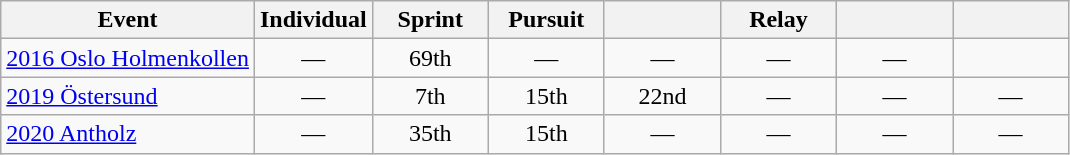<table class="wikitable" style="text-align: center;">
<tr ">
<th>Event</th>
<th style="width:70px;">Individual</th>
<th style="width:70px;">Sprint</th>
<th style="width:70px;">Pursuit</th>
<th style="width:70px;"></th>
<th style="width:70px;">Relay</th>
<th style="width:70px;"></th>
<th style="width:70px;"></th>
</tr>
<tr>
<td align=left> <a href='#'>2016 Oslo Holmenkollen</a></td>
<td>—</td>
<td>69th</td>
<td>—</td>
<td>—</td>
<td>—</td>
<td>—</td>
<td></td>
</tr>
<tr>
<td align=left> <a href='#'>2019 Östersund</a></td>
<td>—</td>
<td>7th</td>
<td>15th</td>
<td>22nd</td>
<td>—</td>
<td>—</td>
<td>—</td>
</tr>
<tr>
<td align=left> <a href='#'>2020 Antholz</a></td>
<td>—</td>
<td>35th</td>
<td>15th</td>
<td>—</td>
<td>—</td>
<td>—</td>
<td>—</td>
</tr>
</table>
